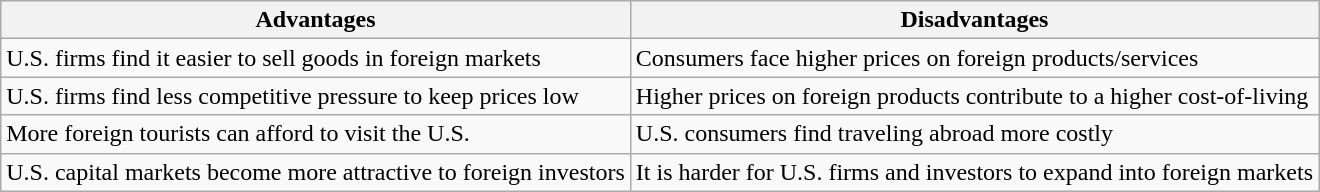<table class="wikitable">
<tr>
<th>Advantages</th>
<th>Disadvantages</th>
</tr>
<tr>
<td>U.S. firms find it easier to sell goods in foreign markets</td>
<td>Consumers face higher prices on foreign products/services</td>
</tr>
<tr>
<td>U.S. firms find less competitive pressure to keep prices low</td>
<td>Higher prices on foreign products contribute to a higher cost-of-living</td>
</tr>
<tr>
<td>More foreign tourists can afford to visit the U.S.</td>
<td>U.S. consumers find traveling abroad more costly</td>
</tr>
<tr>
<td>U.S. capital markets become more attractive to foreign investors</td>
<td>It is harder for U.S. firms and investors to expand into foreign markets</td>
</tr>
</table>
